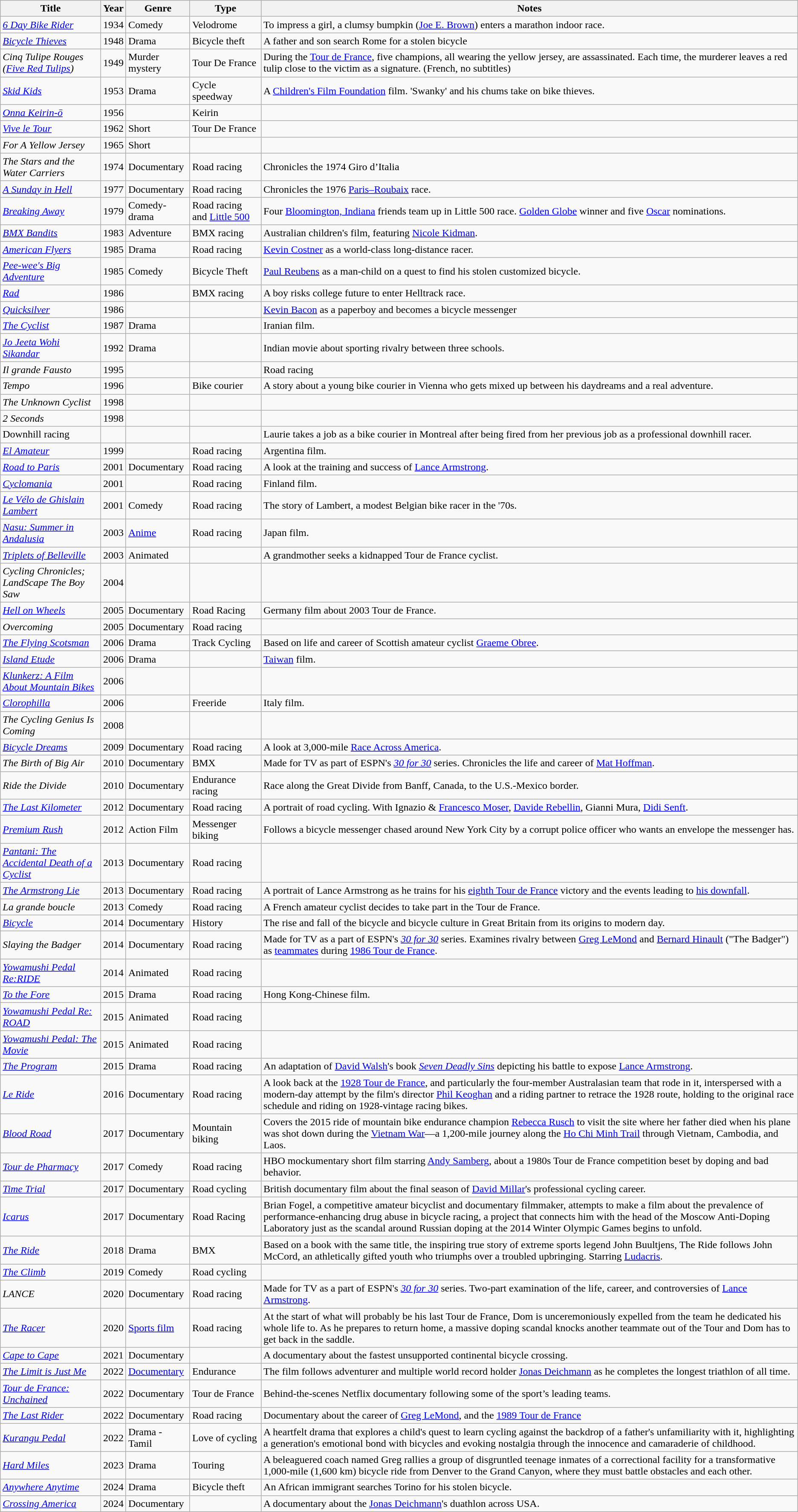<table class="wikitable sortable">
<tr>
<th>Title</th>
<th>Year</th>
<th>Genre</th>
<th>Type</th>
<th>Notes</th>
</tr>
<tr>
<td><em><a href='#'>6 Day Bike Rider</a></em></td>
<td>1934</td>
<td>Comedy</td>
<td>Velodrome</td>
<td>To impress a girl, a clumsy bumpkin (<a href='#'>Joe E. Brown</a>) enters a marathon indoor race.</td>
</tr>
<tr>
<td><em><a href='#'>Bicycle Thieves</a></em></td>
<td>1948</td>
<td>Drama</td>
<td>Bicycle theft</td>
<td>A father and son search Rome for a stolen bicycle</td>
</tr>
<tr>
<td><em>Cinq Tulipe Rouges (<a href='#'>Five Red Tulips</a>)</em></td>
<td>1949</td>
<td>Murder mystery</td>
<td>Tour De France</td>
<td>During the <a href='#'>Tour de France</a>, five champions, all wearing the yellow jersey, are assassinated. Each time, the murderer leaves a red tulip close to the victim as a signature. (French, no subtitles)</td>
</tr>
<tr>
<td><em><a href='#'>Skid Kids</a></em></td>
<td>1953</td>
<td>Drama</td>
<td>Cycle speedway</td>
<td>A <a href='#'>Children's Film Foundation</a> film. 'Swanky' and his chums take on bike thieves.</td>
</tr>
<tr>
<td><em><a href='#'>Onna Keirin-ō</a></em></td>
<td>1956</td>
<td></td>
<td>Keirin</td>
<td></td>
</tr>
<tr>
<td><em><a href='#'>Vive le Tour</a></em></td>
<td>1962</td>
<td>Short</td>
<td>Tour De France</td>
<td></td>
</tr>
<tr>
<td><em>For A Yellow Jersey</em></td>
<td>1965</td>
<td>Short</td>
<td></td>
<td></td>
</tr>
<tr>
<td><em>The Stars and the Water Carriers</em></td>
<td>1974</td>
<td>Documentary</td>
<td>Road racing</td>
<td>Chronicles the 1974 Giro d’Italia</td>
</tr>
<tr>
<td><em><a href='#'>A Sunday in Hell</a></em></td>
<td>1977</td>
<td>Documentary</td>
<td>Road racing</td>
<td>Chronicles the 1976 <a href='#'>Paris–Roubaix</a> race.</td>
</tr>
<tr>
<td><em><a href='#'>Breaking Away</a></em></td>
<td>1979</td>
<td>Comedy-drama</td>
<td>Road racing and <a href='#'>Little 500</a></td>
<td>Four <a href='#'>Bloomington, Indiana</a> friends team up in Little 500 race. <a href='#'>Golden Globe</a> winner and five <a href='#'>Oscar</a> nominations.</td>
</tr>
<tr>
<td><em><a href='#'>BMX Bandits</a></em></td>
<td>1983</td>
<td>Adventure</td>
<td>BMX racing</td>
<td>Australian children's film, featuring <a href='#'>Nicole Kidman</a>.</td>
</tr>
<tr>
<td><em><a href='#'>American Flyers</a></em></td>
<td>1985</td>
<td>Drama</td>
<td>Road racing</td>
<td><a href='#'>Kevin Costner</a> as a world-class long-distance racer.</td>
</tr>
<tr>
<td><em><a href='#'>Pee-wee's Big Adventure</a></em></td>
<td>1985</td>
<td>Comedy</td>
<td>Bicycle Theft</td>
<td><a href='#'>Paul Reubens</a> as a man-child on a quest to find his stolen customized bicycle.</td>
</tr>
<tr>
<td><em><a href='#'>Rad</a></em></td>
<td>1986</td>
<td></td>
<td>BMX racing</td>
<td>A boy risks college future to enter Helltrack race.</td>
</tr>
<tr>
<td><em><a href='#'>Quicksilver</a></em></td>
<td>1986</td>
<td></td>
<td></td>
<td><a href='#'>Kevin Bacon</a> as a paperboy and becomes a bicycle messenger</td>
</tr>
<tr>
<td><em><a href='#'>The Cyclist</a></em></td>
<td>1987</td>
<td>Drama</td>
<td></td>
<td>Iranian film.</td>
</tr>
<tr>
<td><em><a href='#'>Jo Jeeta Wohi Sikandar</a></em></td>
<td>1992</td>
<td>Drama</td>
<td></td>
<td>Indian movie about sporting rivalry between three schools.</td>
</tr>
<tr>
<td><em>Il grande Fausto</em></td>
<td>1995</td>
<td></td>
<td></td>
<td>Road racing</td>
</tr>
<tr>
<td><em>Tempo</em></td>
<td>1996</td>
<td></td>
<td>Bike courier</td>
<td>A story about a young bike courier in Vienna who gets mixed up between his daydreams and a real adventure.</td>
</tr>
<tr>
<td><em>The Unknown Cyclist</em></td>
<td>1998</td>
<td></td>
<td></td>
<td></td>
</tr>
<tr>
<td><em>2 Seconds</em></td>
<td>1998</td>
<td></td>
<td></td>
<td></td>
</tr>
<tr>
<td>Downhill racing</td>
<td></td>
<td></td>
<td></td>
<td>Laurie takes a job as a bike courier in Montreal after being fired from her previous job as a professional downhill racer.</td>
</tr>
<tr>
<td><em><a href='#'>El Amateur</a></em></td>
<td>1999</td>
<td></td>
<td>Road racing</td>
<td>Argentina film.</td>
</tr>
<tr>
<td><em><a href='#'>Road to Paris</a></em></td>
<td>2001</td>
<td>Documentary</td>
<td>Road racing</td>
<td>A look at the training and success of <a href='#'>Lance Armstrong</a>.</td>
</tr>
<tr>
<td><em><a href='#'>Cyclomania</a></em></td>
<td>2001</td>
<td></td>
<td>Road racing</td>
<td>Finland film.</td>
</tr>
<tr>
<td><em><a href='#'>Le Vélo de Ghislain Lambert</a></em></td>
<td>2001</td>
<td>Comedy</td>
<td>Road racing</td>
<td>The story of Lambert, a modest Belgian bike racer in the '70s.</td>
</tr>
<tr>
<td><em><a href='#'>Nasu: Summer in Andalusia</a></em></td>
<td>2003</td>
<td><a href='#'>Anime</a></td>
<td>Road racing</td>
<td>Japan film.</td>
</tr>
<tr>
<td><em><a href='#'>Triplets of Belleville</a></em></td>
<td>2003</td>
<td>Animated</td>
<td></td>
<td>A grandmother seeks a kidnapped Tour de France cyclist.</td>
</tr>
<tr>
<td><em>Cycling Chronicles; LandScape The Boy Saw</em></td>
<td>2004</td>
<td></td>
<td></td>
<td></td>
</tr>
<tr>
<td><em><a href='#'>Hell on Wheels</a></em></td>
<td>2005</td>
<td>Documentary</td>
<td>Road Racing</td>
<td>Germany film about 2003 Tour de France.</td>
</tr>
<tr>
<td><em>Overcoming</em></td>
<td>2005</td>
<td>Documentary</td>
<td>Road racing</td>
<td></td>
</tr>
<tr>
<td><em><a href='#'>The Flying Scotsman</a></em></td>
<td>2006</td>
<td>Drama</td>
<td>Track Cycling</td>
<td>Based on life and career of Scottish amateur cyclist <a href='#'>Graeme Obree</a>.</td>
</tr>
<tr>
<td><em><a href='#'>Island Etude</a></em></td>
<td>2006</td>
<td>Drama</td>
<td></td>
<td><a href='#'>Taiwan</a> film.</td>
</tr>
<tr>
<td><em><a href='#'>Klunkerz: A Film About Mountain Bikes</a></em></td>
<td>2006</td>
<td></td>
<td></td>
<td></td>
</tr>
<tr>
<td><em><a href='#'>Clorophilla</a></em></td>
<td>2006</td>
<td></td>
<td>Freeride</td>
<td>Italy film.</td>
</tr>
<tr>
<td><em>The Cycling Genius Is Coming</em></td>
<td>2008</td>
<td></td>
<td></td>
<td></td>
</tr>
<tr>
<td><em><a href='#'>Bicycle Dreams</a></em></td>
<td>2009</td>
<td>Documentary</td>
<td>Road racing</td>
<td>A look at 3,000-mile <a href='#'>Race Across America</a>.</td>
</tr>
<tr>
<td><em>The Birth of Big Air</em></td>
<td>2010</td>
<td>Documentary</td>
<td>BMX</td>
<td>Made for TV as part of ESPN's <em><a href='#'>30 for 30</a></em> series. Chronicles the life and career of <a href='#'>Mat Hoffman</a>.</td>
</tr>
<tr>
<td><em>Ride the Divide</em></td>
<td>2010</td>
<td>Documentary</td>
<td>Endurance racing</td>
<td>Race along the Great Divide from Banff, Canada, to the U.S.-Mexico border.</td>
</tr>
<tr>
<td><em><a href='#'>The Last Kilometer</a></em></td>
<td>2012</td>
<td>Documentary</td>
<td>Road racing</td>
<td>A portrait of road cycling. With Ignazio & <a href='#'>Francesco Moser</a>, <a href='#'>Davide Rebellin</a>, Gianni Mura, <a href='#'>Didi Senft</a>.</td>
</tr>
<tr>
<td><em><a href='#'>Premium Rush</a></em></td>
<td>2012</td>
<td>Action Film</td>
<td>Messenger biking</td>
<td>Follows a bicycle messenger chased around New York City by a corrupt police officer who wants an envelope the messenger has.</td>
</tr>
<tr>
<td><em><a href='#'>Pantani: The Accidental Death of a Cyclist</a></em></td>
<td>2013</td>
<td>Documentary</td>
<td>Road racing</td>
<td></td>
</tr>
<tr>
<td><em><a href='#'>The Armstrong Lie</a></em></td>
<td>2013</td>
<td>Documentary</td>
<td>Road racing</td>
<td>A portrait of Lance Armstrong as he trains for his <a href='#'>eighth Tour de France</a> victory and the events leading to <a href='#'>his downfall</a>.</td>
</tr>
<tr>
<td><em>La grande boucle</em></td>
<td>2013</td>
<td>Comedy</td>
<td>Road racing</td>
<td>A French amateur cyclist decides to take part in the Tour de France.</td>
</tr>
<tr>
<td><em><a href='#'>Bicycle</a></em></td>
<td>2014</td>
<td>Documentary</td>
<td>History</td>
<td>The rise and fall of the bicycle and bicycle culture in Great Britain from its origins to modern day.</td>
</tr>
<tr>
<td><em>Slaying the Badger</em></td>
<td>2014</td>
<td>Documentary</td>
<td>Road racing</td>
<td>Made for TV as a part of ESPN's <em><a href='#'>30 for 30</a></em> series. Examines rivalry between <a href='#'>Greg LeMond</a> and <a href='#'>Bernard Hinault</a> ("The Badger") as <a href='#'>teammates</a> during <a href='#'>1986 Tour de France</a>.</td>
</tr>
<tr>
<td><a href='#'><em>Yowamushi Pedal Re:RIDE</em></a></td>
<td>2014</td>
<td>Animated</td>
<td>Road racing</td>
<td></td>
</tr>
<tr>
<td><em><a href='#'>To the Fore</a></em></td>
<td>2015</td>
<td>Drama</td>
<td>Road racing</td>
<td>Hong Kong-Chinese film.</td>
</tr>
<tr>
<td><a href='#'><em>Yowamushi Pedal Re: ROAD</em></a></td>
<td>2015</td>
<td>Animated</td>
<td>Road racing</td>
<td></td>
</tr>
<tr>
<td><a href='#'><em>Yowamushi Pedal: The Movie</em></a></td>
<td>2015</td>
<td>Animated</td>
<td>Road racing</td>
<td></td>
</tr>
<tr>
<td><em><a href='#'>The Program</a></em></td>
<td>2015</td>
<td>Drama</td>
<td>Road racing</td>
<td>An adaptation of <a href='#'>David Walsh</a>'s book <em><a href='#'>Seven Deadly Sins</a></em> depicting his battle to expose <a href='#'>Lance Armstrong</a>.</td>
</tr>
<tr>
<td><em><a href='#'>Le Ride</a></em></td>
<td>2016</td>
<td>Documentary</td>
<td>Road racing</td>
<td>A look back at the <a href='#'>1928 Tour de France</a>, and particularly the four-member Australasian team that rode in it, interspersed with a modern-day attempt by the film's director <a href='#'>Phil Keoghan</a> and a riding partner to retrace the 1928 route, holding to the original race schedule and riding on 1928-vintage racing bikes.</td>
</tr>
<tr>
<td><em><a href='#'>Blood Road</a></em></td>
<td>2017</td>
<td>Documentary</td>
<td>Mountain biking</td>
<td>Covers the 2015 ride of mountain bike endurance champion <a href='#'>Rebecca Rusch</a> to visit the site where her father died when his plane was shot down during the <a href='#'>Vietnam War</a>—a 1,200-mile journey along the <a href='#'>Ho Chi Minh Trail</a> through Vietnam, Cambodia, and Laos.</td>
</tr>
<tr>
<td><em><a href='#'>Tour de Pharmacy</a></em></td>
<td>2017</td>
<td>Comedy</td>
<td>Road racing</td>
<td>HBO mockumentary short film starring <a href='#'>Andy Samberg</a>, about a 1980s Tour de France competition beset by doping and bad behavior.</td>
</tr>
<tr>
<td><a href='#'><em>Time Trial</em></a></td>
<td>2017</td>
<td>Documentary</td>
<td>Road cycling</td>
<td>British documentary film about the final season of <a href='#'>David Millar</a>'s professional cycling career.</td>
</tr>
<tr>
<td><em><a href='#'>Icarus</a></em></td>
<td>2017</td>
<td>Documentary</td>
<td>Road Racing</td>
<td>Brian Fogel, a competitive amateur bicyclist and documentary filmmaker, attempts to make a film about the prevalence of performance-enhancing drug abuse in bicycle racing, a project that connects him with the head of the Moscow Anti-Doping Laboratory just as the scandal around Russian doping at the 2014 Winter Olympic Games begins to unfold.</td>
</tr>
<tr>
<td><a href='#'><em>The Ride</em></a></td>
<td>2018</td>
<td>Drama</td>
<td>BMX</td>
<td>Based on a book with the same title, the inspiring true story of extreme sports legend John Buultjens, The Ride follows John McCord, an athletically gifted youth who triumphs over a troubled upbringing. Starring <a href='#'>Ludacris</a>.</td>
</tr>
<tr>
<td><em><a href='#'>The Climb</a></em></td>
<td>2019</td>
<td>Comedy</td>
<td>Road cycling</td>
<td></td>
</tr>
<tr>
<td><em>LANCE</em></td>
<td>2020</td>
<td>Documentary</td>
<td>Road racing</td>
<td>Made for TV as a part of ESPN's <em><a href='#'>30 for 30</a></em> series. Two-part examination of the life, career, and controversies of <a href='#'>Lance Armstrong</a>.</td>
</tr>
<tr>
<td><em><a href='#'>The Racer</a></em></td>
<td>2020</td>
<td><a href='#'>Sports film</a></td>
<td>Road racing</td>
<td>At the start of what will probably be his last Tour de France, Dom is unceremoniously expelled from the team he dedicated his whole life to. As he prepares to return home, a massive doping scandal knocks another teammate out of the Tour and Dom has to get back in the saddle.</td>
</tr>
<tr>
<td><em><a href='#'>Cape to Cape</a></em></td>
<td>2021</td>
<td>Documentary</td>
<td></td>
<td>A documentary about the fastest unsupported continental bicycle crossing.</td>
</tr>
<tr>
<td><em><a href='#'>The Limit is Just Me</a></em></td>
<td>2022</td>
<td><a href='#'>Documentary</a></td>
<td>Endurance</td>
<td>The film follows adventurer and multiple world record holder <a href='#'>Jonas Deichmann</a> as he completes the longest triathlon of all time.</td>
</tr>
<tr>
<td><em><a href='#'>Tour de France: Unchained</a></em></td>
<td>2022</td>
<td>Documentary</td>
<td>Tour de France</td>
<td>Behind-the-scenes Netflix documentary following some of the sport’s leading teams.</td>
</tr>
<tr>
<td><em><a href='#'>The Last Rider</a></em></td>
<td>2022</td>
<td>Documentary</td>
<td>Road racing</td>
<td>Documentary about the career of <a href='#'>Greg LeMond</a>, and the <a href='#'>1989 Tour de France</a></td>
</tr>
<tr>
<td><em><a href='#'>Kurangu Pedal</a></em></td>
<td>2022</td>
<td>Drama - Tamil</td>
<td>Love of cycling</td>
<td>A heartfelt drama that explores a child's quest to learn cycling against the backdrop of a father's unfamiliarity with it, highlighting a generation's emotional bond with bicycles and evoking nostalgia through the innocence and camaraderie of childhood.</td>
</tr>
<tr>
<td><em><a href='#'>Hard Miles</a></em></td>
<td>2023</td>
<td>Drama</td>
<td>Touring</td>
<td>A beleaguered coach named Greg rallies a group of disgruntled teenage inmates of a correctional facility for a transformative 1,000-mile (1,600 km) bicycle ride from Denver to the Grand Canyon, where they must battle obstacles and each other.</td>
</tr>
<tr>
<td><em><a href='#'>Anywhere Anytime</a></em></td>
<td>2024</td>
<td>Drama</td>
<td>Bicycle theft</td>
<td>An African immigrant searches Torino for his stolen bicycle.</td>
</tr>
<tr>
<td><em><a href='#'>Crossing America</a></em></td>
<td>2024</td>
<td>Documentary</td>
<td></td>
<td>A documentary about the <a href='#'>Jonas Deichmann</a>'s duathlon across USA.</td>
</tr>
</table>
